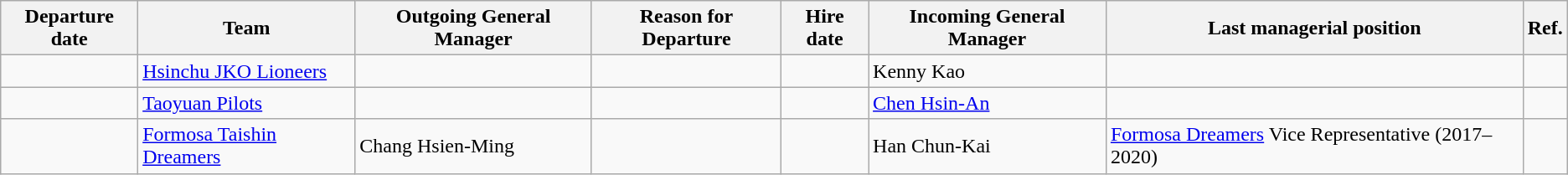<table class="wikitable sortable">
<tr>
<th>Departure date</th>
<th>Team</th>
<th>Outgoing General Manager</th>
<th>Reason for Departure</th>
<th>Hire date</th>
<th>Incoming General Manager</th>
<th class="unsortable">Last managerial position</th>
<th class="unsortable">Ref.</th>
</tr>
<tr>
<td></td>
<td><a href='#'>Hsinchu JKO Lioneers</a></td>
<td></td>
<td></td>
<td></td>
<td>Kenny Kao</td>
<td></td>
<td align="center"></td>
</tr>
<tr>
<td></td>
<td><a href='#'>Taoyuan Pilots</a></td>
<td></td>
<td></td>
<td></td>
<td><a href='#'>Chen Hsin-An</a></td>
<td></td>
<td align="center"></td>
</tr>
<tr>
<td></td>
<td><a href='#'>Formosa Taishin Dreamers</a></td>
<td>Chang Hsien-Ming</td>
<td></td>
<td></td>
<td>Han Chun-Kai</td>
<td><a href='#'>Formosa Dreamers</a> Vice Representative (2017–2020)</td>
<td align="center"></td>
</tr>
</table>
